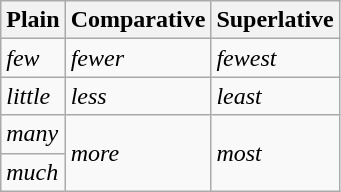<table class="wikitable">
<tr>
<th>Plain</th>
<th>Comparative</th>
<th>Superlative</th>
</tr>
<tr>
<td><em>few</em></td>
<td><em>fewer</em></td>
<td><em>fewest</em></td>
</tr>
<tr>
<td><em>little</em></td>
<td><em>less</em></td>
<td><em>least</em></td>
</tr>
<tr>
<td><em>many</em></td>
<td rowspan="2"><em>more</em></td>
<td rowspan="2"><em>most</em></td>
</tr>
<tr>
<td><em>much</em></td>
</tr>
</table>
